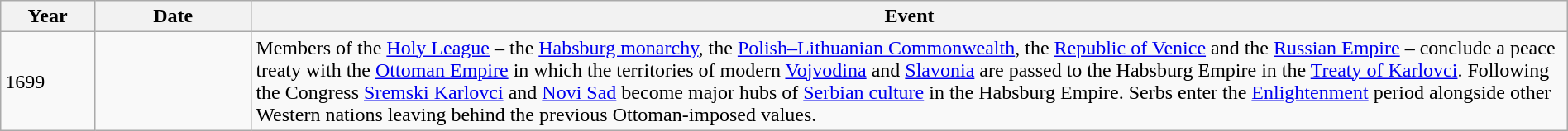<table class="wikitable" width="100%">
<tr>
<th style="width:6%">Year</th>
<th style="width:10%">Date</th>
<th>Event</th>
</tr>
<tr>
<td>1699</td>
<td></td>
<td>Members of the <a href='#'>Holy League</a> – the <a href='#'>Habsburg monarchy</a>, the <a href='#'>Polish–Lithuanian Commonwealth</a>, the <a href='#'>Republic of Venice</a> and the <a href='#'>Russian Empire</a> – conclude a peace treaty with the <a href='#'>Ottoman Empire</a> in which the territories of modern <a href='#'>Vojvodina</a> and <a href='#'>Slavonia</a> are passed to the Habsburg Empire in the <a href='#'>Treaty of Karlovci</a>. Following the Congress <a href='#'>Sremski Karlovci</a> and <a href='#'>Novi Sad</a> become major hubs of <a href='#'>Serbian culture</a> in the Habsburg Empire. Serbs enter the <a href='#'>Enlightenment</a> period alongside other Western nations leaving behind the previous Ottoman-imposed values.</td>
</tr>
</table>
